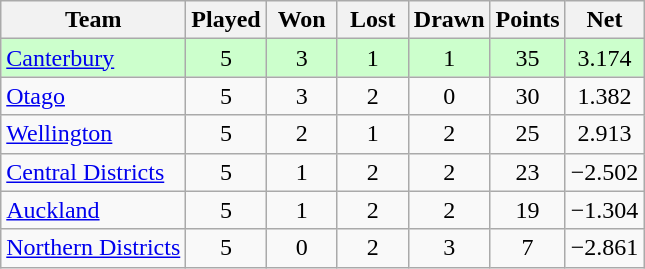<table class="wikitable" style="text-align:center;">
<tr>
<th>Team</th>
<th style="width:40px;">Played</th>
<th style="width:40px;">Won</th>
<th style="width:40px;">Lost</th>
<th style="width:40px;">Drawn</th>
<th style="width:40px;">Points</th>
<th style="width:40px;">Net </th>
</tr>
<tr style="background:#cfc">
<td style="text-align:left;"><a href='#'>Canterbury</a></td>
<td>5</td>
<td>3</td>
<td>1</td>
<td>1</td>
<td>35</td>
<td>3.174</td>
</tr>
<tr>
<td style="text-align:left;"><a href='#'>Otago</a></td>
<td>5</td>
<td>3</td>
<td>2</td>
<td>0</td>
<td>30</td>
<td>1.382</td>
</tr>
<tr>
<td style="text-align:left;"><a href='#'>Wellington</a></td>
<td>5</td>
<td>2</td>
<td>1</td>
<td>2</td>
<td>25</td>
<td>2.913</td>
</tr>
<tr>
<td style="text-align:left;"><a href='#'>Central Districts</a></td>
<td>5</td>
<td>1</td>
<td>2</td>
<td>2</td>
<td>23</td>
<td>−2.502</td>
</tr>
<tr>
<td style="text-align:left;"><a href='#'>Auckland</a></td>
<td>5</td>
<td>1</td>
<td>2</td>
<td>2</td>
<td>19</td>
<td>−1.304</td>
</tr>
<tr>
<td style="text-align:left;"><a href='#'>Northern Districts</a></td>
<td>5</td>
<td>0</td>
<td>2</td>
<td>3</td>
<td>7</td>
<td>−2.861</td>
</tr>
</table>
